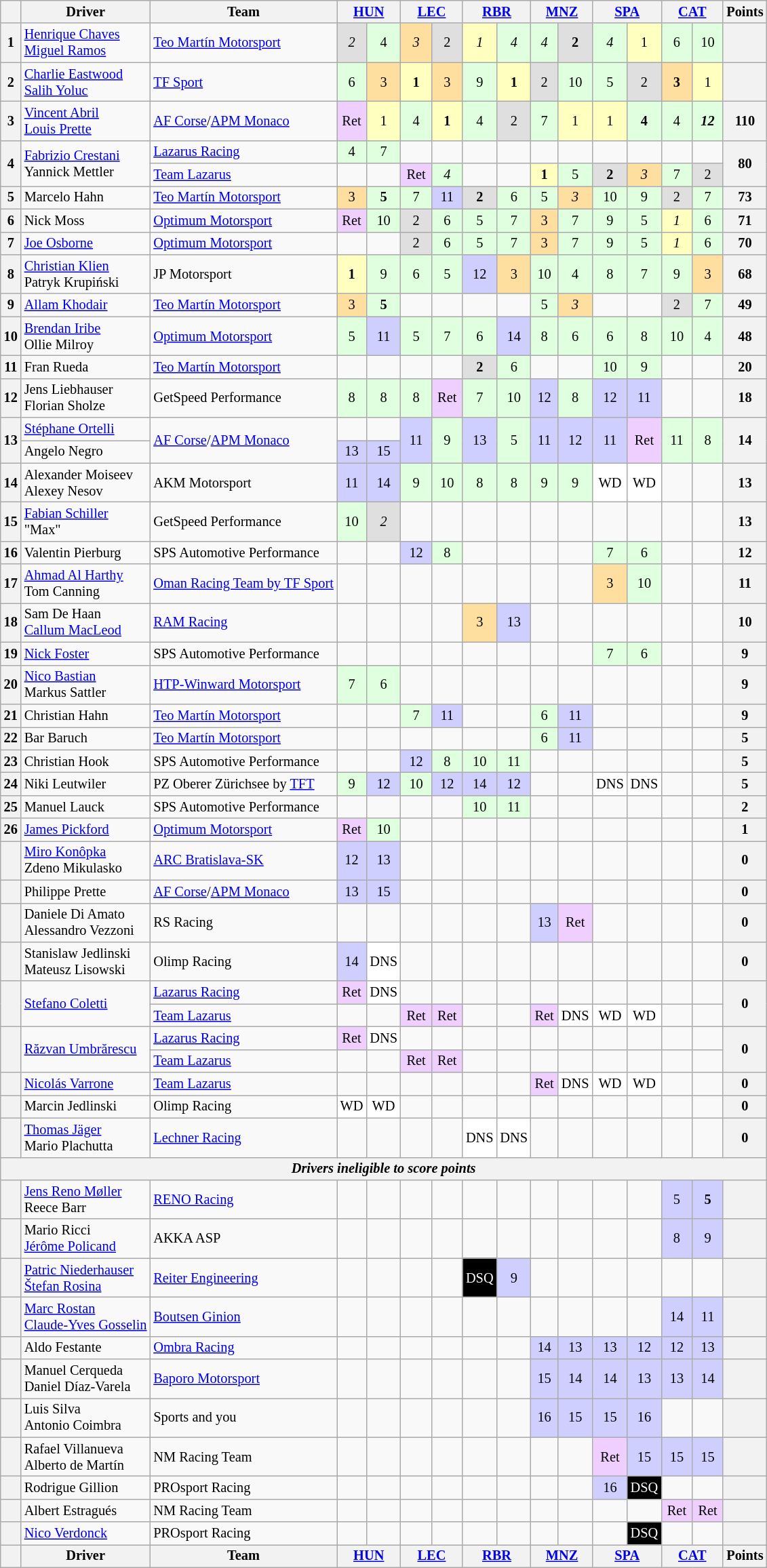<table class="wikitable" style="font-size:85%; text-align:center">
<tr>
<th valign="middle"></th>
<th valign="middle">Driver</th>
<th>Team</th>
<th colspan="2" style="width: 4em;"><a href='#'>HUN</a><br></th>
<th colspan="2" style="width: 4em;"><a href='#'>LEC</a><br></th>
<th colspan="2" style="width: 4em;"><a href='#'>RBR</a><br></th>
<th colspan="2" style="width: 4em;"><a href='#'>MNZ</a><br></th>
<th colspan="2" style="width: 4em;"><a href='#'>SPA</a><br></th>
<th colspan="2" style="width: 4em;"><a href='#'>CAT</a><br></th>
<th valign="middle">Points</th>
</tr>
<tr>
<th>1</th>
<td align=left> <a href='#'>Henrique Chaves</a><br> <a href='#'>Miguel Ramos</a></td>
<td align="left"> <a href='#'>Teo Martín Motorsport</a></td>
<td style="background:#dfdfdf;"><em>2</em></td>
<td style="background:#dfffdf;">4</td>
<td style="background:#ffdf9f;"><em>3</em></td>
<td style="background:#dfdfdf;">2</td>
<td style="background:#ffffbf;"><em>1</em></td>
<td style="background:#dfffdf;"><em>4</em></td>
<td style="background:#dfffdf;"><em>4</em></td>
<td style="background:#dfdfdf;"><strong>2</strong></td>
<td style="background:#dfffdf;"><em>4</em></td>
<td style="background:#ffffbf;">1</td>
<td style="background:#dfffdf;">6</td>
<td style="background:#dfffdf;">10</td>
<th></th>
</tr>
<tr>
<th>2</th>
<td align="left"> <a href='#'>Charlie Eastwood</a><br> <a href='#'>Salih Yoluc</a></td>
<td align="left"> <a href='#'>TF Sport</a></td>
<td style="background:#dfffdf;">6</td>
<td style="background:#ffdf9f;">3</td>
<td style="background:#ffffbf;"><strong>1</strong></td>
<td style="background:#ffdf9f;">3</td>
<td style="background:#dfffdf;">9</td>
<td style="background:#ffffbf;"><strong>1</strong></td>
<td style="background:#dfdfdf;">2</td>
<td style="background:#dfffdf;">10</td>
<td style="background:#dfffdf;">5</td>
<td style="background:#dfdfdf;">2</td>
<td style="background:#ffdf9f;"><strong>3</strong></td>
<td style="background:#ffffbf;">1</td>
<th></th>
</tr>
<tr>
<th>3</th>
<td align="left"> <a href='#'>Vincent Abril</a><br> <a href='#'>Louis Prette</a></td>
<td align="left"> <a href='#'>AF Corse</a>/<a href='#'>APM Monaco</a></td>
<td style="background:#efcfff;">Ret</td>
<td style="background:#ffffbf;">1</td>
<td style="background:#dfffdf;">4</td>
<td style="background:#ffffbf;"><strong>1</strong></td>
<td style="background:#dfffdf;">4</td>
<td style="background:#dfdfdf;">2</td>
<td style="background:#dfffdf;">7</td>
<td style="background:#ffffbf;">1</td>
<td style="background:#ffffbf;">1</td>
<td style="background:#dfffdf;"><strong>4</strong></td>
<td style="background:#dfffdf;">4</td>
<td style="background:#dfffdf;"><strong><em>12</em></strong></td>
<th>110</th>
</tr>
<tr>
<th rowspan="2">4</th>
<td rowspan="2" align="left"> <a href='#'>Fabrizio Crestani</a><br> Yannick Mettler</td>
<td align="left"> <a href='#'>Lazarus Racing</a></td>
<td style="background:#dfffdf;">4</td>
<td style="background:#dfffdf;">7</td>
<td></td>
<td></td>
<td></td>
<td></td>
<td></td>
<td></td>
<td></td>
<td></td>
<td></td>
<td></td>
<th rowspan="2">80</th>
</tr>
<tr>
<td align="left"> <a href='#'>Team Lazarus</a></td>
<td></td>
<td></td>
<td style="background:#efcfff;">Ret</td>
<td style="background:#dfffdf;"><em>4</em></td>
<td></td>
<td></td>
<td style="background:#ffffbf;"><strong>1</strong></td>
<td style="background:#dfffdf;">5</td>
<td style="background:#dfdfdf;"><strong>2</strong></td>
<td style="background:#ffdf9f;"><em>3</em></td>
<td style="background:#dfffdf;">7</td>
<td style="background:#dfdfdf;">2</td>
</tr>
<tr>
<th>5</th>
<td align="left"> Marcelo Hahn</td>
<td align="left"> <a href='#'>Teo Martín Motorsport</a></td>
<td style="background:#ffdf9f;">3</td>
<td style="background:#dfffdf;"><strong>5</strong></td>
<td style="background:#dfffdf;">7</td>
<td style="background:#cfcfff;">11</td>
<td style="background:#dfdfdf;"><strong>2</strong></td>
<td style="background:#dfffdf;">6</td>
<td style="background:#dfffdf;">5</td>
<td style="background:#ffdf9f;"><em>3</em></td>
<td style="background:#dfffdf;">10</td>
<td style="background:#dfffdf;">9</td>
<td style="background:#dfdfdf;">2</td>
<td style="background:#dfffdf;">7</td>
<th>73</th>
</tr>
<tr>
<th>6</th>
<td align="left"> Nick Moss</td>
<td align="left"> <a href='#'>Optimum Motorsport</a></td>
<td style="background:#efcfff;">Ret</td>
<td style="background:#dfffdf;">10</td>
<td style="background:#dfdfdf;">2</td>
<td style="background:#dfffdf;">6</td>
<td style="background:#dfffdf;">5</td>
<td style="background:#dfffdf;">7</td>
<td style="background:#ffdf9f;">3</td>
<td style="background:#dfffdf;">7</td>
<td style="background:#dfffdf;">9</td>
<td style="background:#dfffdf;">5</td>
<td style="background:#ffffbf;"><em>1</em></td>
<td style="background:#dfffdf;">6</td>
<th>71</th>
</tr>
<tr>
<th>7</th>
<td align="left"> <a href='#'>Joe Osborne</a></td>
<td align="left"> <a href='#'>Optimum Motorsport</a></td>
<td></td>
<td></td>
<td style="background:#dfdfdf;">2</td>
<td style="background:#dfffdf;">6</td>
<td style="background:#dfffdf;">5</td>
<td style="background:#dfffdf;">7</td>
<td style="background:#ffdf9f;">3</td>
<td style="background:#dfffdf;">7</td>
<td style="background:#dfffdf;">9</td>
<td style="background:#dfffdf;">5</td>
<td style="background:#ffffbf;"><em>1</em></td>
<td style="background:#dfffdf;">6</td>
<th>70</th>
</tr>
<tr>
<th>8</th>
<td align="left"> <a href='#'>Christian Klien</a><br> Patryk Krupiński</td>
<td align="left"> JP Motorsport</td>
<td style="background:#ffffbf;"><strong>1</strong></td>
<td style="background:#dfffdf;">9</td>
<td style="background:#dfffdf;">6</td>
<td style="background:#dfffdf;">5</td>
<td style="background:#cfcfff;">12</td>
<td style="background:#ffdf9f;">3</td>
<td style="background:#dfffdf;">10</td>
<td style="background:#dfffdf;">4</td>
<td style="background:#dfffdf;">8</td>
<td style="background:#dfffdf;">7</td>
<td style="background:#dfffdf;">9</td>
<td style="background:#ffdf9f;">3</td>
<th>68</th>
</tr>
<tr>
<th>9</th>
<td align="left"> <a href='#'>Allam Khodair</a></td>
<td align="left"> <a href='#'>Teo Martín Motorsport</a></td>
<td style="background:#ffdf9f;">3</td>
<td style="background:#dfffdf;"><strong>5</strong></td>
<td></td>
<td></td>
<td></td>
<td></td>
<td style="background:#dfffdf;">5</td>
<td style="background:#ffdf9f;"><em>3</em></td>
<td></td>
<td></td>
<td style="background:#dfdfdf;">2</td>
<td style="background:#dfffdf;">7</td>
<th>49</th>
</tr>
<tr>
<th>10</th>
<td align="left"> <a href='#'>Brendan Iribe</a><br> Ollie Milroy</td>
<td align="left"> <a href='#'>Optimum Motorsport</a></td>
<td style="background:#dfffdf;">5</td>
<td style="background:#cfcfff;">11</td>
<td style="background:#dfffdf;">5</td>
<td style="background:#dfffdf;">7</td>
<td style="background:#dfffdf;">6</td>
<td style="background:#cfcfff;">14</td>
<td style="background:#dfffdf;">8</td>
<td style="background:#dfffdf;">6</td>
<td style="background:#dfffdf;">6</td>
<td style="background:#dfffdf;">8</td>
<td style="background:#dfffdf;">10</td>
<td style="background:#dfffdf;">4</td>
<th>48</th>
</tr>
<tr>
<th>11</th>
<td align="left"> Fran Rueda</td>
<td align="left"> <a href='#'>Teo Martín Motorsport</a></td>
<td></td>
<td></td>
<td></td>
<td></td>
<td style="background:#dfdfdf;"><strong>2</strong></td>
<td style="background:#dfffdf;">6</td>
<td></td>
<td></td>
<td style="background:#dfffdf;">10</td>
<td style="background:#dfffdf;">9</td>
<td></td>
<td></td>
<th>20</th>
</tr>
<tr>
<th>12</th>
<td align="left"> Jens Liebhauser<br> Florian Sholze</td>
<td align="left"> GetSpeed Performance</td>
<td style="background:#dfffdf;">8</td>
<td style="background:#dfffdf;">8</td>
<td style="background:#dfffdf;">8</td>
<td style="background:#efcfff;">Ret</td>
<td style="background:#dfffdf;">7</td>
<td style="background:#dfffdf;">10</td>
<td style="background:#cfcfff;">12</td>
<td style="background:#dfffdf;">8</td>
<td style="background:#cfcfff;">12</td>
<td style="background:#cfcfff;">11</td>
<td></td>
<td></td>
<th>18</th>
</tr>
<tr>
<th rowspan="2">13</th>
<td align="left"> <a href='#'>Stéphane Ortelli</a></td>
<td rowspan="2" align="left"> <a href='#'>AF Corse</a>/<a href='#'>APM Monaco</a></td>
<td></td>
<td></td>
<td rowspan="2" style="background:#cfcfff;">11</td>
<td rowspan="2" style="background:#dfffdf;">9</td>
<td rowspan="2" style="background:#cfcfff;">13</td>
<td rowspan="2" style="background:#dfffdf;">5</td>
<td rowspan="2" style="background:#cfcfff;">11</td>
<td rowspan="2" style="background:#cfcfff;">12</td>
<td rowspan="2" style="background:#cfcfff;">11</td>
<td rowspan="2" style="background:#efcfff;">Ret</td>
<td rowspan="2" style="background:#dfffdf;">11</td>
<td rowspan="2" style="background:#dfffdf;">8</td>
<th rowspan="2">14</th>
</tr>
<tr>
<td align="left"> Angelo Negro</td>
<td style="background:#cfcfff;">13</td>
<td style="background:#cfcfff;">15</td>
</tr>
<tr>
<th>14</th>
<td align="left"> Alexander Moiseev<br> Alexey Nesov</td>
<td align="left"> AKM Motorsport</td>
<td style="background:#cfcfff;">11</td>
<td style="background:#cfcfff;">14</td>
<td style="background:#dfffdf;">9</td>
<td style="background:#dfffdf;">10</td>
<td style="background:#dfffdf;">8</td>
<td style="background:#dfffdf;">8</td>
<td style="background:#dfffdf;">9</td>
<td style="background:#dfffdf;">9</td>
<td style="background:#ffffff;">WD</td>
<td style="background:#ffffff;">WD</td>
<td></td>
<td></td>
<th>13</th>
</tr>
<tr>
<th>15</th>
<td align="left"> <a href='#'>Fabian Schiller</a><br> "Max"</td>
<td align="left"> GetSpeed Performance</td>
<td style="background:#dfffdf;">10</td>
<td style="background:#dfdfdf;"><em>2</em></td>
<td></td>
<td></td>
<td></td>
<td></td>
<td></td>
<td></td>
<td></td>
<td></td>
<td></td>
<td></td>
<th>13</th>
</tr>
<tr>
<th>16</th>
<td align="left"> Valentin Pierburg</td>
<td align="left"> SPS Automotive Performance</td>
<td></td>
<td></td>
<td style="background:#cfcfff;">12</td>
<td style="background:#dfffdf;">8</td>
<td></td>
<td></td>
<td></td>
<td></td>
<td style="background:#dfffdf;">7</td>
<td style="background:#dfffdf;">6</td>
<td></td>
<td></td>
<th>12</th>
</tr>
<tr>
<th>17</th>
<td align="left"> <a href='#'>Ahmad Al Harthy</a><br> Tom Canning</td>
<td align="left"> <a href='#'>Oman Racing Team by TF Sport</a></td>
<td></td>
<td></td>
<td></td>
<td></td>
<td></td>
<td></td>
<td></td>
<td></td>
<td style="background:#ffdf9f;">3</td>
<td style="background:#dfffdf;">10</td>
<td></td>
<td></td>
<th>11</th>
</tr>
<tr>
<th>18</th>
<td align="left"> Sam De Haan<br> <a href='#'>Callum MacLeod</a></td>
<td align="left"> <a href='#'>RAM Racing</a></td>
<td></td>
<td></td>
<td></td>
<td></td>
<td style="background:#ffdf9f;">3</td>
<td style="background:#cfcfff;">13</td>
<td></td>
<td></td>
<td></td>
<td></td>
<td></td>
<td></td>
<th>10</th>
</tr>
<tr>
<th>19</th>
<td align="left"> <a href='#'>Nick Foster</a></td>
<td align="left"> SPS Automotive Performance</td>
<td></td>
<td></td>
<td></td>
<td></td>
<td></td>
<td></td>
<td></td>
<td></td>
<td style="background:#dfffdf;">7</td>
<td style="background:#dfffdf;">6</td>
<td></td>
<td></td>
<th>9</th>
</tr>
<tr>
<th>20</th>
<td align="left"> <a href='#'>Nico Bastian</a><br> Markus Sattler</td>
<td align="left"> <a href='#'>HTP-Winward Motorsport</a></td>
<td style="background:#dfffdf;">7</td>
<td style="background:#dfffdf;">6</td>
<td></td>
<td></td>
<td></td>
<td></td>
<td></td>
<td></td>
<td></td>
<td></td>
<td></td>
<td></td>
<th>9</th>
</tr>
<tr>
<th>21</th>
<td align="left"> Christian Hahn</td>
<td align="left"> <a href='#'>Teo Martín Motorsport</a></td>
<td></td>
<td></td>
<td style="background:#dfffdf;">7</td>
<td style="background:#cfcfff;">11</td>
<td></td>
<td></td>
<td style="background:#dfffdf;">6</td>
<td style="background:#cfcfff;">11</td>
<td></td>
<td></td>
<td></td>
<td></td>
<th>9</th>
</tr>
<tr>
<th>22</th>
<td align="left"> Bar Baruch</td>
<td align="left"> <a href='#'>Teo Martín Motorsport</a></td>
<td></td>
<td></td>
<td></td>
<td></td>
<td></td>
<td></td>
<td style="background:#dfffdf;">6</td>
<td style="background:#cfcfff;">11</td>
<td></td>
<td></td>
<td></td>
<td></td>
<th>5</th>
</tr>
<tr>
<th>23</th>
<td align="left"> Christian Hook</td>
<td align="left"> SPS Automotive Performance</td>
<td></td>
<td></td>
<td style="background:#cfcfff;">12</td>
<td style="background:#dfffdf;">8</td>
<td style="background:#dfffdf;">10</td>
<td style="background:#dfffdf;">11</td>
<td></td>
<td></td>
<td></td>
<td></td>
<td></td>
<td></td>
<th>5</th>
</tr>
<tr>
<th>24</th>
<td align="left"> Niki Leutwiler</td>
<td align="left"> PZ Oberer Zürichsee by <a href='#'>TFT</a></td>
<td style="background:#dfffdf;">9</td>
<td style="background:#cfcfff;">12</td>
<td style="background:#dfffdf;">10</td>
<td style="background:#cfcfff;">12</td>
<td style="background:#cfcfff;">14</td>
<td style="background:#cfcfff;">12</td>
<td></td>
<td></td>
<td style="background:#ffffff;">DNS</td>
<td style="background:#ffffff;">DNS</td>
<td></td>
<td></td>
<th>5</th>
</tr>
<tr>
<th>25</th>
<td align="left"> Manuel Lauck</td>
<td align="left"> SPS Automotive Performance</td>
<td></td>
<td></td>
<td></td>
<td></td>
<td style="background:#dfffdf;">10</td>
<td style="background:#dfffdf;">11</td>
<td></td>
<td></td>
<td></td>
<td></td>
<td></td>
<td></td>
<th>2</th>
</tr>
<tr>
<th>26</th>
<td align="left"> <a href='#'>James Pickford</a></td>
<td align="left"> <a href='#'>Optimum Motorsport</a></td>
<td style="background:#efcfff;">Ret</td>
<td style="background:#dfffdf;">10</td>
<td></td>
<td></td>
<td></td>
<td></td>
<td></td>
<td></td>
<td></td>
<td></td>
<td></td>
<td></td>
<th>1</th>
</tr>
<tr>
<th></th>
<td align="left"> <a href='#'>Miro Konôpka</a><br> Zdeno Mikulasko</td>
<td align="left"> <a href='#'>ARC Bratislava-SK</a></td>
<td style="background:#cfcfff;">12</td>
<td style="background:#cfcfff;">13</td>
<td></td>
<td></td>
<td></td>
<td></td>
<td></td>
<td></td>
<td></td>
<td></td>
<td></td>
<td></td>
<th>0</th>
</tr>
<tr>
<th></th>
<td align="left"> Philippe Prette</td>
<td align="left"> <a href='#'>AF Corse</a>/<a href='#'>APM Monaco</a></td>
<td style="background:#cfcfff;">13</td>
<td style="background:#cfcfff;">15</td>
<td></td>
<td></td>
<td></td>
<td></td>
<td></td>
<td></td>
<td></td>
<td></td>
<td></td>
<td></td>
<th>0</th>
</tr>
<tr>
<th></th>
<td align="left"> Daniele Di Amato<br> Alessandro Vezzoni</td>
<td align="left"> RS Racing</td>
<td></td>
<td></td>
<td></td>
<td></td>
<td></td>
<td></td>
<td style="background:#cfcfff;">13</td>
<td style="background:#efcfff;">Ret</td>
<td></td>
<td></td>
<td></td>
<td></td>
<th>0</th>
</tr>
<tr>
<th></th>
<td align="left"> Stanislaw Jedlinski<br> Mateusz Lisowski</td>
<td align="left"> Olimp Racing</td>
<td style="background:#cfcfff;">14</td>
<td style="background:#ffffff;">DNS</td>
<td></td>
<td></td>
<td></td>
<td></td>
<td></td>
<td></td>
<td></td>
<td></td>
<td></td>
<td></td>
<th>0</th>
</tr>
<tr>
<th rowspan="2"></th>
<td rowspan="2" align="left"> <a href='#'>Stefano Coletti</a></td>
<td align="left"> <a href='#'>Lazarus Racing</a></td>
<td style="background:#efcfff;">Ret</td>
<td style="background:#ffffff;">DNS</td>
<td></td>
<td></td>
<td></td>
<td></td>
<td></td>
<td></td>
<td></td>
<td></td>
<td></td>
<td></td>
<th rowspan="2">0</th>
</tr>
<tr>
<td align="left"> <a href='#'>Team Lazarus</a></td>
<td></td>
<td></td>
<td style="background:#efcfff;">Ret</td>
<td style="background:#efcfff;">Ret</td>
<td></td>
<td></td>
<td style="background:#efcfff;">Ret</td>
<td style="background:#ffffff;">DNS</td>
<td style="background:#ffffff;">WD</td>
<td style="background:#ffffff;">WD</td>
<td></td>
<td></td>
</tr>
<tr>
<th rowspan="2"></th>
<td rowspan="2" align="left"> <a href='#'>Răzvan Umbrărescu</a></td>
<td align="left"> <a href='#'>Lazarus Racing</a></td>
<td style="background:#efcfff;">Ret</td>
<td style="background:#ffffff;">DNS</td>
<td></td>
<td></td>
<td></td>
<td></td>
<td></td>
<td></td>
<td></td>
<td></td>
<td></td>
<td></td>
<th rowspan="2">0</th>
</tr>
<tr>
<td align="left"> <a href='#'>Team Lazarus</a></td>
<td></td>
<td></td>
<td style="background:#efcfff;">Ret</td>
<td style="background:#efcfff;">Ret</td>
<td></td>
<td></td>
<td></td>
<td></td>
<td></td>
<td></td>
<td></td>
<td></td>
</tr>
<tr>
<th></th>
<td align="left"> <a href='#'>Nicolás Varrone</a></td>
<td align="left"> <a href='#'>Team Lazarus</a></td>
<td></td>
<td></td>
<td></td>
<td></td>
<td></td>
<td></td>
<td style="background:#efcfff;">Ret</td>
<td style="background:#ffffff;">DNS</td>
<td style="background:#ffffff;">WD</td>
<td style="background:#ffffff;">WD</td>
<td></td>
<td></td>
<th>0</th>
</tr>
<tr>
<th></th>
<td align="left"> Marcin Jedlinski</td>
<td align="left"> Olimp Racing</td>
<td style="background:#ffffff;">WD</td>
<td style="background:#ffffff;">WD</td>
<td></td>
<td></td>
<td></td>
<td></td>
<td></td>
<td></td>
<td></td>
<td></td>
<td></td>
<td></td>
<th>0</th>
</tr>
<tr>
<th></th>
<td align="left"> <a href='#'>Thomas Jäger</a><br> Mario Plachutta</td>
<td align="left"> <a href='#'>Lechner Racing</a></td>
<td></td>
<td></td>
<td></td>
<td></td>
<td style="background:#ffffff;">DNS</td>
<td style="background:#ffffff;">DNS</td>
<td></td>
<td></td>
<td></td>
<td></td>
<td></td>
<td></td>
<th>0</th>
</tr>
<tr>
<th colspan="16"><em>Drivers ineligible to score points</em></th>
</tr>
<tr>
<th></th>
<td align="left"> <a href='#'>Jens Reno Møller</a><br> Reece Barr</td>
<td align="left"> <a href='#'>RENO Racing</a></td>
<td></td>
<td></td>
<td></td>
<td></td>
<td></td>
<td></td>
<td></td>
<td></td>
<td></td>
<td></td>
<td style="background:#cfcfff;">5</td>
<td style="background:#cfcfff;"><strong>5</strong></td>
<th></th>
</tr>
<tr>
<th></th>
<td align="left"> Mario Ricci<br> <a href='#'>Jérôme Policand</a></td>
<td align="left"> AKKA ASP</td>
<td></td>
<td></td>
<td></td>
<td></td>
<td></td>
<td></td>
<td></td>
<td></td>
<td></td>
<td></td>
<td style="background:#cfcfff;">8</td>
<td style="background:#cfcfff;">9</td>
<th></th>
</tr>
<tr>
<th></th>
<td align="left"> <a href='#'>Patric Niederhauser</a><br> <a href='#'>Štefan Rosina</a></td>
<td align="left"> <a href='#'>Reiter Engineering</a></td>
<td></td>
<td></td>
<td></td>
<td></td>
<td style="background:#000000; color:white;">DSQ</td>
<td style="background:#cfcfff;">9</td>
<td></td>
<td></td>
<td></td>
<td></td>
<td></td>
<td></td>
<th></th>
</tr>
<tr>
<th></th>
<td align="left"> <a href='#'>Marc Rostan</a><br> <a href='#'>Claude-Yves Gosselin</a></td>
<td align="left"> <a href='#'>Boutsen Ginion</a></td>
<td></td>
<td></td>
<td></td>
<td></td>
<td></td>
<td></td>
<td></td>
<td></td>
<td></td>
<td></td>
<td style="background:#cfcfff;">14</td>
<td style="background:#cfcfff;">11</td>
<th></th>
</tr>
<tr>
<th></th>
<td align="left"> Aldo Festante</td>
<td align="left"> <a href='#'>Ombra Racing</a></td>
<td></td>
<td></td>
<td></td>
<td></td>
<td></td>
<td></td>
<td style="background:#cfcfff;">14</td>
<td style="background:#cfcfff;">13</td>
<td style="background:#cfcfff;">13</td>
<td style="background:#cfcfff;">12</td>
<td style="background:#cfcfff;">12</td>
<td style="background:#cfcfff;">13</td>
<th></th>
</tr>
<tr>
<th></th>
<td align="left"> Manuel Cerqueda<br> Daniel Díaz-Varela</td>
<td align="left"> <a href='#'>Baporo Motorsport</a></td>
<td></td>
<td></td>
<td></td>
<td></td>
<td></td>
<td></td>
<td style="background:#cfcfff;">15</td>
<td style="background:#cfcfff;">14</td>
<td style="background:#cfcfff;">14</td>
<td style="background:#cfcfff;">13</td>
<td style="background:#cfcfff;">13</td>
<td style="background:#cfcfff;">14</td>
<th></th>
</tr>
<tr>
<th></th>
<td align=left> Luis Silva<br> Antonio Coimbra</td>
<td align=left> Sports and you</td>
<td></td>
<td></td>
<td></td>
<td></td>
<td></td>
<td></td>
<td style="background:#cfcfff;">16</td>
<td style="background:#cfcfff;">15</td>
<td style="background:#cfcfff;">15</td>
<td style="background:#cfcfff;">16</td>
<td></td>
<td></td>
<th></th>
</tr>
<tr>
<th></th>
<td align=left> Rafael Villanueva<br> Alberto de Martín</td>
<td align=left> NM Racing Team</td>
<td></td>
<td></td>
<td></td>
<td></td>
<td></td>
<td></td>
<td></td>
<td></td>
<td style="background:#efcfff;">Ret</td>
<td style="background:#cfcfff;">15</td>
<td style="background:#cfcfff;">15</td>
<td style="background:#cfcfff;">15</td>
<th></th>
</tr>
<tr>
<th></th>
<td align="left"> Rodrigue Gillion</td>
<td align="left"> PROsport Racing</td>
<td></td>
<td></td>
<td></td>
<td></td>
<td></td>
<td></td>
<td></td>
<td></td>
<td style="background:#cfcfff;">16</td>
<td style="background:#000000; color:white;">DSQ</td>
<td></td>
<td></td>
<th></th>
</tr>
<tr>
<th></th>
<td align="left"> Albert Estragués</td>
<td align="left"> NM Racing Team</td>
<td></td>
<td></td>
<td></td>
<td></td>
<td></td>
<td></td>
<td></td>
<td></td>
<td></td>
<td></td>
<td style="background:#efcfff;">Ret</td>
<td style="background:#efcfff;">Ret</td>
<th></th>
</tr>
<tr>
<th></th>
<td align="left"> <a href='#'>Nico Verdonck</a></td>
<td align="left"> PROsport Racing</td>
<td></td>
<td></td>
<td></td>
<td></td>
<td></td>
<td></td>
<td></td>
<td></td>
<td></td>
<td style="background:#000000; color:white;">DSQ</td>
<td></td>
<td></td>
<th></th>
</tr>
<tr>
<th valign="middle"></th>
<th valign="middle">Driver</th>
<th>Team</th>
<th colspan="2"><a href='#'>HUN</a><br></th>
<th colspan="2"><a href='#'>LEC</a><br></th>
<th colspan="2"><a href='#'>RBR</a><br></th>
<th colspan="2"><a href='#'>MNZ</a><br></th>
<th colspan="2"><a href='#'>SPA</a><br></th>
<th colspan="2"><a href='#'>CAT</a><br></th>
<th valign="middle">Points</th>
</tr>
</table>
